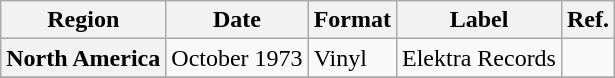<table class="wikitable plainrowheaders">
<tr>
<th scope="col">Region</th>
<th scope="col">Date</th>
<th scope="col">Format</th>
<th scope="col">Label</th>
<th scope="col">Ref.</th>
</tr>
<tr>
<th scope="row">North America</th>
<td>October 1973</td>
<td>Vinyl</td>
<td>Elektra Records</td>
<td></td>
</tr>
<tr>
</tr>
</table>
